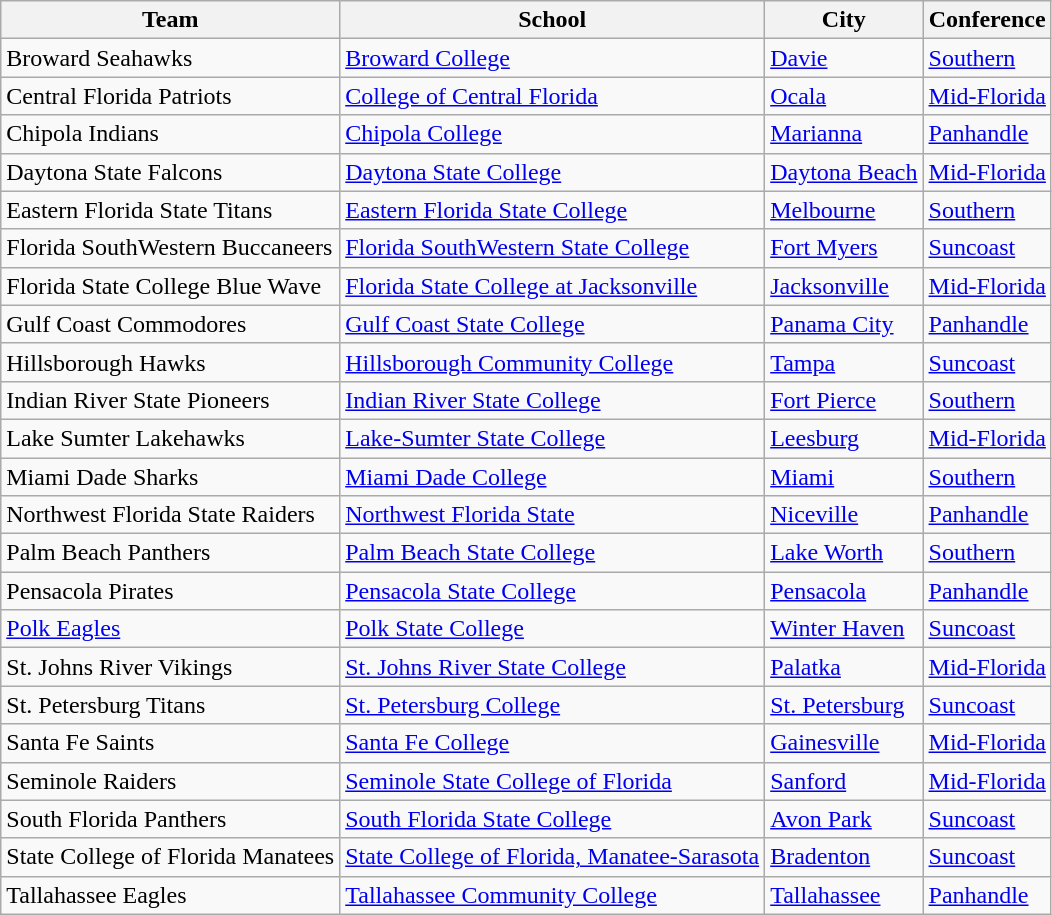<table class="sortable wikitable">
<tr>
<th>Team</th>
<th>School</th>
<th>City</th>
<th>Conference</th>
</tr>
<tr>
<td>Broward Seahawks</td>
<td><a href='#'>Broward College</a></td>
<td><a href='#'>Davie</a></td>
<td><a href='#'>Southern</a></td>
</tr>
<tr>
<td>Central Florida Patriots</td>
<td><a href='#'>College of Central Florida</a></td>
<td><a href='#'>Ocala</a></td>
<td><a href='#'>Mid-Florida</a></td>
</tr>
<tr>
<td>Chipola Indians</td>
<td><a href='#'>Chipola College</a></td>
<td><a href='#'>Marianna</a></td>
<td><a href='#'>Panhandle</a></td>
</tr>
<tr>
<td>Daytona State Falcons</td>
<td><a href='#'>Daytona State College</a></td>
<td><a href='#'>Daytona Beach</a></td>
<td><a href='#'>Mid-Florida</a></td>
</tr>
<tr>
<td>Eastern Florida State Titans</td>
<td><a href='#'>Eastern Florida State College</a></td>
<td><a href='#'>Melbourne</a></td>
<td><a href='#'>Southern</a></td>
</tr>
<tr>
<td>Florida SouthWestern Buccaneers</td>
<td><a href='#'>Florida SouthWestern State College</a></td>
<td><a href='#'>Fort Myers</a></td>
<td><a href='#'>Suncoast</a></td>
</tr>
<tr>
<td>Florida State College Blue Wave</td>
<td><a href='#'>Florida State College at Jacksonville</a></td>
<td><a href='#'>Jacksonville</a></td>
<td><a href='#'>Mid-Florida</a></td>
</tr>
<tr>
<td>Gulf Coast Commodores</td>
<td><a href='#'>Gulf Coast State College</a></td>
<td><a href='#'>Panama City</a></td>
<td><a href='#'>Panhandle</a></td>
</tr>
<tr>
<td>Hillsborough Hawks</td>
<td><a href='#'>Hillsborough Community College</a></td>
<td><a href='#'>Tampa</a></td>
<td><a href='#'>Suncoast</a></td>
</tr>
<tr>
<td>Indian River State Pioneers</td>
<td><a href='#'>Indian River State College</a></td>
<td><a href='#'>Fort Pierce</a></td>
<td><a href='#'>Southern</a></td>
</tr>
<tr>
<td>Lake Sumter Lakehawks</td>
<td><a href='#'>Lake-Sumter State College</a></td>
<td><a href='#'>Leesburg</a></td>
<td><a href='#'>Mid-Florida</a></td>
</tr>
<tr>
<td>Miami Dade Sharks</td>
<td><a href='#'>Miami Dade College</a></td>
<td><a href='#'>Miami</a></td>
<td><a href='#'>Southern</a></td>
</tr>
<tr>
<td>Northwest Florida State Raiders</td>
<td><a href='#'>Northwest Florida State</a></td>
<td><a href='#'>Niceville</a></td>
<td><a href='#'>Panhandle</a></td>
</tr>
<tr>
<td>Palm Beach Panthers</td>
<td><a href='#'>Palm Beach State College</a></td>
<td><a href='#'>Lake Worth</a></td>
<td><a href='#'>Southern</a></td>
</tr>
<tr>
<td>Pensacola Pirates</td>
<td><a href='#'>Pensacola State College</a></td>
<td><a href='#'>Pensacola</a></td>
<td><a href='#'>Panhandle</a></td>
</tr>
<tr>
<td><a href='#'>Polk Eagles</a></td>
<td><a href='#'>Polk State College</a></td>
<td><a href='#'>Winter Haven</a></td>
<td><a href='#'>Suncoast</a></td>
</tr>
<tr>
<td>St. Johns River Vikings</td>
<td><a href='#'>St. Johns River State College</a></td>
<td><a href='#'>Palatka</a></td>
<td><a href='#'>Mid-Florida</a></td>
</tr>
<tr>
<td>St. Petersburg Titans</td>
<td><a href='#'>St. Petersburg College</a></td>
<td><a href='#'>St. Petersburg</a></td>
<td><a href='#'>Suncoast</a></td>
</tr>
<tr>
<td>Santa Fe Saints</td>
<td><a href='#'>Santa Fe College</a></td>
<td><a href='#'>Gainesville</a></td>
<td><a href='#'>Mid-Florida</a></td>
</tr>
<tr>
<td>Seminole Raiders</td>
<td><a href='#'>Seminole State College of Florida</a></td>
<td><a href='#'>Sanford</a></td>
<td><a href='#'>Mid-Florida</a></td>
</tr>
<tr>
<td>South Florida Panthers</td>
<td><a href='#'>South Florida State College</a></td>
<td><a href='#'>Avon Park</a></td>
<td><a href='#'>Suncoast</a></td>
</tr>
<tr>
<td>State College of Florida Manatees</td>
<td><a href='#'>State College of Florida, Manatee-Sarasota</a></td>
<td><a href='#'>Bradenton</a></td>
<td><a href='#'>Suncoast</a></td>
</tr>
<tr>
<td>Tallahassee Eagles</td>
<td><a href='#'>Tallahassee Community College</a></td>
<td><a href='#'>Tallahassee</a></td>
<td><a href='#'>Panhandle</a></td>
</tr>
</table>
